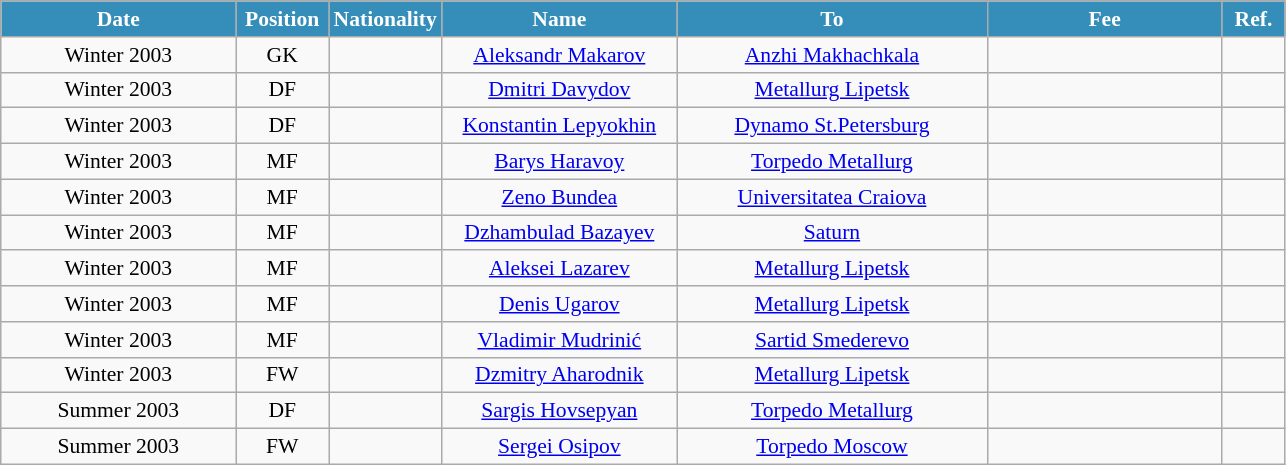<table class="wikitable"  style="text-align:center; font-size:90%; ">
<tr>
<th style="background:#348EB9; color:white; width:150px;">Date</th>
<th style="background:#348EB9; color:white; width:55px;">Position</th>
<th style="background:#348EB9; color:white; width:55px;">Nationality</th>
<th style="background:#348EB9; color:white; width:150px;">Name</th>
<th style="background:#348EB9; color:white; width:200px;">To</th>
<th style="background:#348EB9; color:white; width:150px;">Fee</th>
<th style="background:#348EB9; color:white; width:35px;">Ref.</th>
</tr>
<tr>
<td>Winter 2003</td>
<td>GK</td>
<td></td>
<td><a href='#'>Aleksandr Makarov</a></td>
<td><a href='#'>Anzhi Makhachkala</a></td>
<td></td>
<td></td>
</tr>
<tr>
<td>Winter 2003</td>
<td>DF</td>
<td></td>
<td><a href='#'>Dmitri Davydov</a></td>
<td><a href='#'>Metallurg Lipetsk</a></td>
<td></td>
<td></td>
</tr>
<tr>
<td>Winter 2003</td>
<td>DF</td>
<td></td>
<td><a href='#'>Konstantin Lepyokhin</a></td>
<td><a href='#'>Dynamo St.Petersburg</a></td>
<td></td>
<td></td>
</tr>
<tr>
<td>Winter 2003</td>
<td>MF</td>
<td></td>
<td><a href='#'>Barys Haravoy</a></td>
<td><a href='#'>Torpedo Metallurg</a></td>
<td></td>
<td></td>
</tr>
<tr>
<td>Winter 2003</td>
<td>MF</td>
<td></td>
<td><a href='#'>Zeno Bundea</a></td>
<td><a href='#'>Universitatea Craiova</a></td>
<td></td>
<td></td>
</tr>
<tr>
<td>Winter 2003</td>
<td>MF</td>
<td></td>
<td><a href='#'>Dzhambulad Bazayev</a></td>
<td><a href='#'>Saturn</a></td>
<td></td>
<td></td>
</tr>
<tr>
<td>Winter 2003</td>
<td>MF</td>
<td></td>
<td><a href='#'>Aleksei Lazarev</a></td>
<td><a href='#'>Metallurg Lipetsk</a></td>
<td></td>
<td></td>
</tr>
<tr>
<td>Winter 2003</td>
<td>MF</td>
<td></td>
<td><a href='#'>Denis Ugarov</a></td>
<td><a href='#'>Metallurg Lipetsk</a></td>
<td></td>
<td></td>
</tr>
<tr>
<td>Winter 2003</td>
<td>MF</td>
<td></td>
<td><a href='#'>Vladimir Mudrinić</a></td>
<td><a href='#'>Sartid Smederevo</a></td>
<td></td>
<td></td>
</tr>
<tr>
<td>Winter 2003</td>
<td>FW</td>
<td></td>
<td><a href='#'>Dzmitry Aharodnik</a></td>
<td><a href='#'>Metallurg Lipetsk</a></td>
<td></td>
<td></td>
</tr>
<tr>
<td>Summer 2003</td>
<td>DF</td>
<td></td>
<td><a href='#'>Sargis Hovsepyan</a></td>
<td><a href='#'>Torpedo Metallurg</a></td>
<td></td>
<td></td>
</tr>
<tr>
<td>Summer 2003</td>
<td>FW</td>
<td></td>
<td><a href='#'>Sergei Osipov</a></td>
<td><a href='#'>Torpedo Moscow</a></td>
<td></td>
<td></td>
</tr>
</table>
